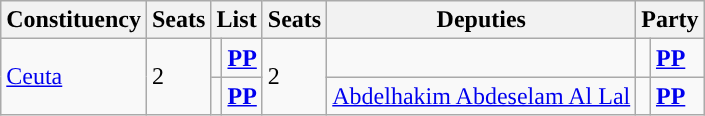<table class="wikitable sortable">
<tr>
<th>Constituency</th>
<th>Seats</th>
<th colspan="2">List</th>
<th>Seats</th>
<th>Deputies</th>
<th colspan="2">Party</th>
</tr>
<tr>
<td rowspan="2"><a href='#'>Ceuta</a></td>
<td rowspan="2">2</td>
<td></td>
<td><strong><a href='#'>PP</a></strong></td>
<td rowspan="2">2</td>
<td></td>
<td></td>
<td><strong><a href='#'>PP</a></strong></td>
</tr>
<tr>
<td></td>
<td><strong><a href='#'>PP</a></strong></td>
<td><a href='#'>Abdelhakim Abdeselam Al Lal</a></td>
<td></td>
<td><strong><a href='#'>PP</a></strong></td>
</tr>
</table>
